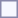<table style="border:1px solid #8888aa; background-color:#f7f8ff; padding:5px; font-size:95%; margin: 0px 12px 12px 0px;">
</table>
